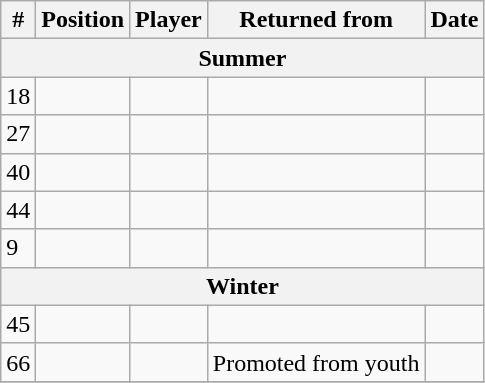<table class="wikitable sortable" text-align:center; font-size:95%; text-align:left;">
<tr>
<th>#</th>
<th>Position</th>
<th>Player</th>
<th>Returned from</th>
<th>Date</th>
</tr>
<tr>
<th colspan=5 text-align:center;">Summer</th>
</tr>
<tr>
<td>18</td>
<td></td>
<td></td>
<td></td>
<td></td>
</tr>
<tr>
<td>27</td>
<td></td>
<td></td>
<td></td>
<td></td>
</tr>
<tr>
<td>40</td>
<td></td>
<td></td>
<td></td>
<td></td>
</tr>
<tr>
<td>44</td>
<td></td>
<td></td>
<td></td>
<td></td>
</tr>
<tr>
<td>9</td>
<td></td>
<td></td>
<td></td>
<td></td>
</tr>
<tr>
<th colspan=6 text-align:center;">Winter</th>
</tr>
<tr>
<td>45</td>
<td></td>
<td></td>
<td></td>
<td></td>
</tr>
<tr>
<td>66</td>
<td></td>
<td></td>
<td>Promoted from youth</td>
<td></td>
</tr>
<tr>
</tr>
</table>
